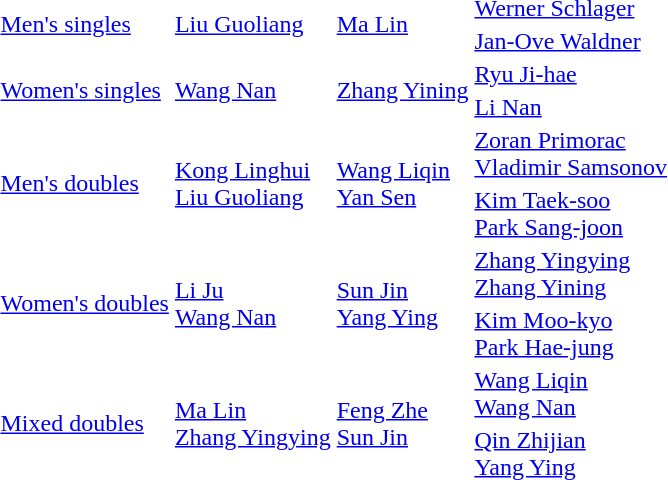<table>
<tr>
<td rowspan=2><a href='#'>Men's singles</a></td>
<td rowspan=2> <a href='#'>Liu Guoliang</a></td>
<td rowspan=2> <a href='#'>Ma Lin</a></td>
<td> <a href='#'>Werner Schlager</a></td>
</tr>
<tr>
<td> <a href='#'>Jan-Ove Waldner</a></td>
</tr>
<tr>
<td rowspan=2><a href='#'>Women's singles</a></td>
<td rowspan=2> <a href='#'>Wang Nan</a></td>
<td rowspan=2> <a href='#'>Zhang Yining</a></td>
<td> <a href='#'>Ryu Ji-hae</a></td>
</tr>
<tr>
<td> <a href='#'>Li Nan</a></td>
</tr>
<tr>
<td rowspan=2><a href='#'>Men's doubles</a></td>
<td rowspan=2> <a href='#'>Kong Linghui</a><br> <a href='#'>Liu Guoliang</a></td>
<td rowspan=2> <a href='#'>Wang Liqin</a><br> <a href='#'>Yan Sen</a></td>
<td> <a href='#'>Zoran Primorac</a><br> <a href='#'>Vladimir Samsonov</a></td>
</tr>
<tr>
<td> <a href='#'>Kim Taek-soo</a><br> <a href='#'>Park Sang-joon</a></td>
</tr>
<tr>
<td rowspan=2><a href='#'>Women's doubles</a></td>
<td rowspan=2> <a href='#'>Li Ju</a><br> <a href='#'>Wang Nan</a></td>
<td rowspan=2> <a href='#'>Sun Jin</a><br> <a href='#'>Yang Ying</a></td>
<td> <a href='#'>Zhang Yingying</a><br> <a href='#'>Zhang Yining</a></td>
</tr>
<tr>
<td> <a href='#'>Kim Moo-kyo</a><br> <a href='#'>Park Hae-jung</a></td>
</tr>
<tr>
<td rowspan=2><a href='#'>Mixed doubles</a></td>
<td rowspan=2> <a href='#'>Ma Lin</a><br> <a href='#'>Zhang Yingying</a></td>
<td rowspan=2> <a href='#'>Feng Zhe</a><br> <a href='#'>Sun Jin</a></td>
<td> <a href='#'>Wang Liqin</a><br> <a href='#'>Wang Nan</a></td>
</tr>
<tr>
<td> <a href='#'>Qin Zhijian</a><br> <a href='#'>Yang Ying</a></td>
</tr>
</table>
